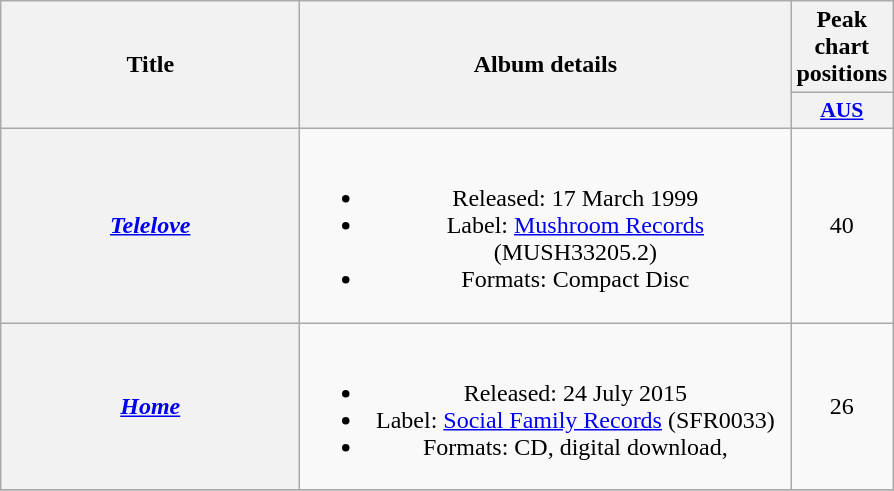<table class="wikitable plainrowheaders" style="text-align:center;" border="1">
<tr>
<th scope="col" rowspan="2" style="width:12em;">Title</th>
<th scope="col" rowspan="2" style="width:20em;">Album details</th>
<th scope="col" colspan="1">Peak chart positions</th>
</tr>
<tr>
<th scope="col" style="width:3em;font-size:90%;"><a href='#'>AUS</a><br></th>
</tr>
<tr>
<th scope="row"><em><a href='#'>Telelove</a></em></th>
<td><br><ul><li>Released: 17 March 1999</li><li>Label: <a href='#'>Mushroom Records</a> (MUSH33205.2)</li><li>Formats: Compact Disc</li></ul></td>
<td>40</td>
</tr>
<tr>
<th scope="row"><em><a href='#'>Home</a></em></th>
<td><br><ul><li>Released: 24 July 2015</li><li>Label: <a href='#'>Social Family Records</a> (SFR0033)</li><li>Formats: CD, digital download,</li></ul></td>
<td>26</td>
</tr>
<tr>
</tr>
</table>
